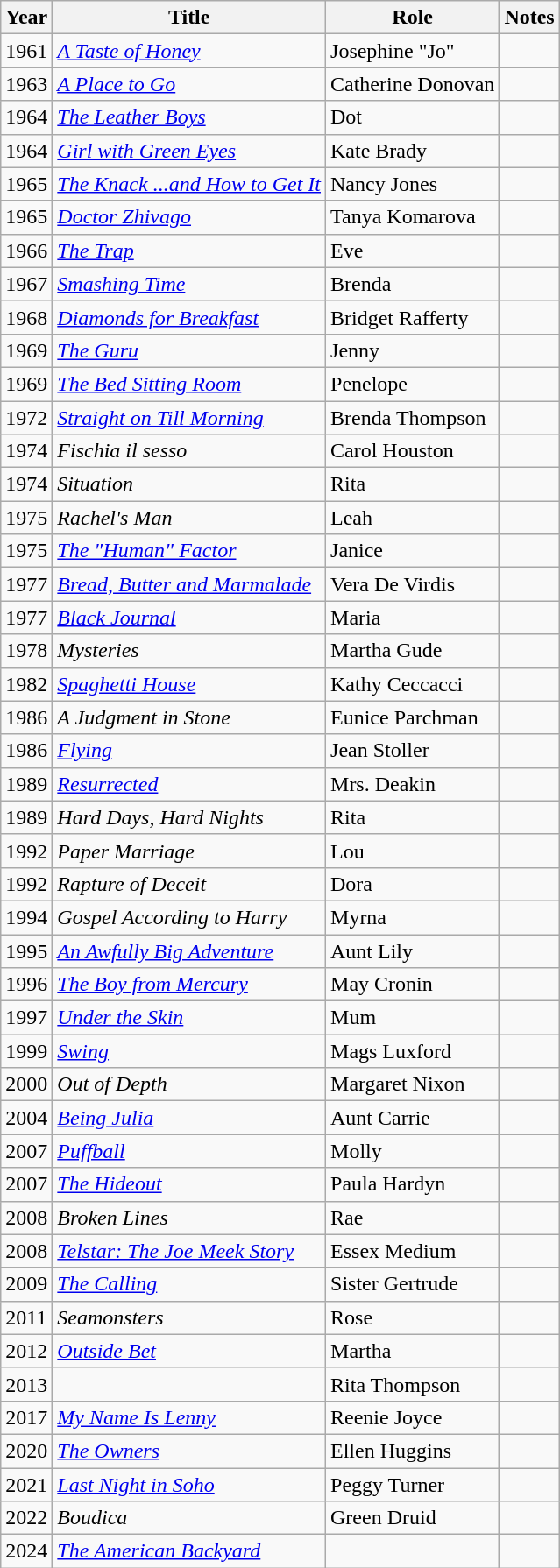<table class="wikitable sortable">
<tr>
<th>Year</th>
<th>Title</th>
<th>Role</th>
<th class="unsortable">Notes</th>
</tr>
<tr>
<td>1961</td>
<td><em><a href='#'>A Taste of Honey</a></em></td>
<td>Josephine "Jo"</td>
<td></td>
</tr>
<tr>
<td>1963</td>
<td><em><a href='#'>A Place to Go</a></em></td>
<td>Catherine Donovan</td>
<td></td>
</tr>
<tr>
<td>1964</td>
<td><em><a href='#'>The Leather Boys</a></em></td>
<td>Dot</td>
<td></td>
</tr>
<tr>
<td>1964</td>
<td><em><a href='#'>Girl with Green Eyes</a></em></td>
<td>Kate Brady</td>
<td></td>
</tr>
<tr>
<td>1965</td>
<td><em><a href='#'>The Knack ...and How to Get It</a></em></td>
<td>Nancy Jones</td>
<td></td>
</tr>
<tr>
<td>1965</td>
<td><em><a href='#'>Doctor Zhivago</a></em></td>
<td>Tanya Komarova</td>
<td></td>
</tr>
<tr>
<td>1966</td>
<td><em><a href='#'>The Trap</a></em></td>
<td>Eve</td>
<td></td>
</tr>
<tr>
<td>1967</td>
<td><em><a href='#'>Smashing Time</a></em></td>
<td>Brenda</td>
<td></td>
</tr>
<tr>
<td>1968</td>
<td><em><a href='#'>Diamonds for Breakfast</a></em></td>
<td>Bridget Rafferty</td>
<td></td>
</tr>
<tr>
<td>1969</td>
<td><em><a href='#'>The Guru</a></em></td>
<td>Jenny</td>
<td></td>
</tr>
<tr>
<td>1969</td>
<td><em><a href='#'>The Bed Sitting Room</a></em></td>
<td>Penelope</td>
<td></td>
</tr>
<tr>
<td>1972</td>
<td><em><a href='#'>Straight on Till Morning</a></em></td>
<td>Brenda Thompson</td>
<td></td>
</tr>
<tr>
<td>1974</td>
<td><em>Fischia il sesso</em></td>
<td>Carol Houston</td>
<td></td>
</tr>
<tr>
<td>1974</td>
<td><em>Situation</em></td>
<td>Rita</td>
<td></td>
</tr>
<tr>
<td>1975</td>
<td><em>Rachel's Man</em></td>
<td>Leah</td>
<td></td>
</tr>
<tr>
<td>1975</td>
<td><em><a href='#'>The "Human" Factor</a></em></td>
<td>Janice</td>
<td></td>
</tr>
<tr>
<td>1977</td>
<td><em><a href='#'>Bread, Butter and Marmalade</a></em></td>
<td>Vera De Virdis</td>
<td></td>
</tr>
<tr>
<td>1977</td>
<td><em><a href='#'>Black Journal</a></em></td>
<td>Maria</td>
<td></td>
</tr>
<tr>
<td>1978</td>
<td><em>Mysteries</em></td>
<td>Martha Gude</td>
<td></td>
</tr>
<tr>
<td>1982</td>
<td><em><a href='#'>Spaghetti House</a></em></td>
<td>Kathy Ceccacci</td>
<td></td>
</tr>
<tr>
<td>1986</td>
<td><em>A Judgment in Stone</em></td>
<td>Eunice Parchman</td>
<td></td>
</tr>
<tr>
<td>1986</td>
<td><em><a href='#'>Flying</a></em></td>
<td>Jean Stoller</td>
<td></td>
</tr>
<tr>
<td>1989</td>
<td><em><a href='#'>Resurrected</a></em></td>
<td>Mrs. Deakin</td>
<td></td>
</tr>
<tr>
<td>1989</td>
<td><em>Hard Days, Hard Nights</em></td>
<td>Rita</td>
<td></td>
</tr>
<tr>
<td>1992</td>
<td><em>Paper Marriage</em></td>
<td>Lou</td>
<td></td>
</tr>
<tr>
<td>1992</td>
<td><em>Rapture of Deceit</em></td>
<td>Dora</td>
<td></td>
</tr>
<tr>
<td>1994</td>
<td><em>Gospel According to Harry</em></td>
<td>Myrna</td>
<td></td>
</tr>
<tr>
<td>1995</td>
<td><em><a href='#'>An Awfully Big Adventure</a></em></td>
<td>Aunt Lily</td>
<td></td>
</tr>
<tr>
<td>1996</td>
<td><em><a href='#'>The Boy from Mercury</a></em></td>
<td>May Cronin</td>
<td></td>
</tr>
<tr>
<td>1997</td>
<td><em><a href='#'>Under the Skin</a></em></td>
<td>Mum</td>
<td></td>
</tr>
<tr>
<td>1999</td>
<td><em><a href='#'>Swing</a></em></td>
<td>Mags Luxford</td>
<td></td>
</tr>
<tr>
<td>2000</td>
<td><em>Out of Depth</em></td>
<td>Margaret Nixon</td>
<td></td>
</tr>
<tr>
<td>2004</td>
<td><em><a href='#'>Being Julia</a></em></td>
<td>Aunt Carrie</td>
<td></td>
</tr>
<tr>
<td>2007</td>
<td><em><a href='#'>Puffball</a></em></td>
<td>Molly</td>
<td></td>
</tr>
<tr>
<td>2007</td>
<td><em><a href='#'>The Hideout</a></em></td>
<td>Paula Hardyn</td>
<td></td>
</tr>
<tr>
<td>2008</td>
<td><em>Broken Lines</em></td>
<td>Rae</td>
<td></td>
</tr>
<tr>
<td>2008</td>
<td><em><a href='#'>Telstar: The Joe Meek Story</a></em></td>
<td>Essex Medium</td>
<td></td>
</tr>
<tr>
<td>2009</td>
<td><em><a href='#'>The Calling</a></em></td>
<td>Sister Gertrude</td>
<td></td>
</tr>
<tr>
<td>2011</td>
<td><em>Seamonsters</em></td>
<td>Rose</td>
<td></td>
</tr>
<tr>
<td>2012</td>
<td><em><a href='#'>Outside Bet</a></em></td>
<td>Martha</td>
<td></td>
</tr>
<tr>
<td>2013</td>
<td><em></em></td>
<td>Rita Thompson</td>
<td></td>
</tr>
<tr>
<td>2017</td>
<td><em><a href='#'>My Name Is Lenny</a></em></td>
<td>Reenie Joyce</td>
<td></td>
</tr>
<tr>
<td>2020</td>
<td><em><a href='#'>The Owners</a></em></td>
<td>Ellen Huggins</td>
<td></td>
</tr>
<tr>
<td>2021</td>
<td><em><a href='#'>Last Night in Soho</a></em></td>
<td>Peggy Turner</td>
<td></td>
</tr>
<tr>
<td>2022</td>
<td><em>Boudica</em></td>
<td>Green Druid</td>
<td></td>
</tr>
<tr>
<td>2024</td>
<td><em><a href='#'>The American Backyard</a></em></td>
<td></td>
<td></td>
</tr>
</table>
